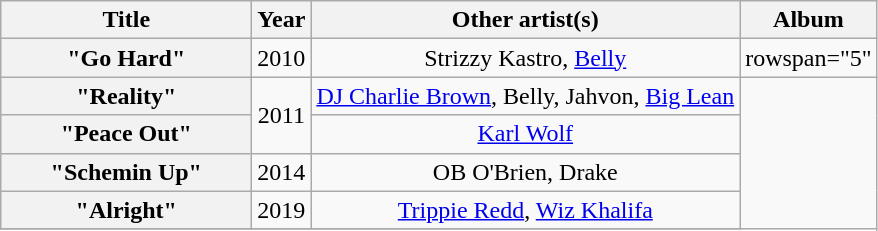<table class="wikitable plainrowheaders" style="text-align:center;">
<tr>
<th scope="col" style="width:10em;">Title</th>
<th scope="col">Year</th>
<th scope="col">Other artist(s)</th>
<th scope="col">Album</th>
</tr>
<tr>
<th scope="row">"Go Hard"</th>
<td>2010</td>
<td>Strizzy Kastro, <a href='#'>Belly</a></td>
<td>rowspan="5" </td>
</tr>
<tr>
<th scope="row">"Reality"</th>
<td rowspan="2">2011</td>
<td><a href='#'>DJ Charlie Brown</a>, Belly, Jahvon, <a href='#'>Big Lean</a></td>
</tr>
<tr>
<th scope="row">"Peace Out"</th>
<td><a href='#'>Karl Wolf</a></td>
</tr>
<tr>
<th scope="row">"Schemin Up"</th>
<td>2014</td>
<td>OB O'Brien, Drake</td>
</tr>
<tr>
<th scope="row">"Alright"</th>
<td>2019</td>
<td><a href='#'>Trippie Redd</a>, <a href='#'>Wiz Khalifa</a></td>
</tr>
<tr>
</tr>
</table>
